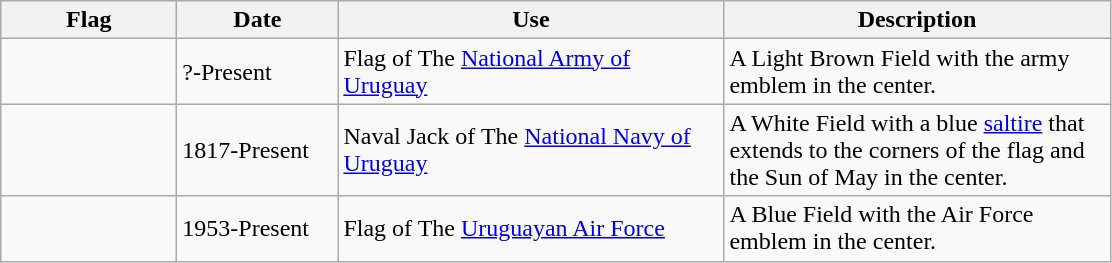<table class="wikitable">
<tr>
<th style="width:110px;">Flag</th>
<th style="width:100px;">Date</th>
<th style="width:250px;">Use</th>
<th style="width:250px;">Description</th>
</tr>
<tr>
<td></td>
<td>?-Present</td>
<td>Flag of The <a href='#'>National Army of Uruguay</a></td>
<td>A Light Brown Field with the army emblem in the center.</td>
</tr>
<tr>
<td></td>
<td>1817-Present</td>
<td>Naval Jack of The <a href='#'>National Navy of Uruguay</a></td>
<td>A White Field with a blue <a href='#'>saltire</a> that extends to the corners of the flag and the Sun of May in the center.</td>
</tr>
<tr>
<td></td>
<td>1953-Present</td>
<td>Flag of The <a href='#'>Uruguayan Air Force</a></td>
<td>A Blue Field with the Air Force emblem in the center.</td>
</tr>
</table>
